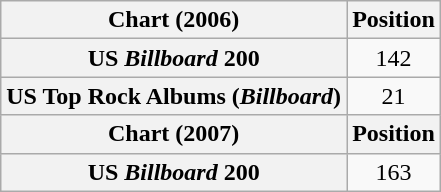<table class="wikitable plainrowheaders" style="text-align:center">
<tr>
<th scope="col">Chart (2006)</th>
<th scope="col">Position</th>
</tr>
<tr>
<th scope="row">US <em>Billboard</em> 200</th>
<td>142</td>
</tr>
<tr>
<th scope="row">US Top Rock Albums (<em>Billboard</em>)</th>
<td>21</td>
</tr>
<tr>
<th scope="col">Chart (2007)</th>
<th scope="col">Position</th>
</tr>
<tr>
<th scope="row">US <em>Billboard</em> 200</th>
<td>163</td>
</tr>
</table>
